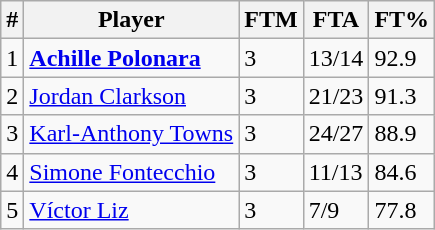<table class=wikitable width=auto>
<tr>
<th>#</th>
<th>Player</th>
<th>FTM</th>
<th>FTA</th>
<th>FT%</th>
</tr>
<tr>
<td>1</td>
<td> <strong><a href='#'>Achille Polonara</a></strong></td>
<td>3</td>
<td>13/14</td>
<td>92.9</td>
</tr>
<tr>
<td>2</td>
<td> <a href='#'>Jordan Clarkson</a></td>
<td>3</td>
<td>21/23</td>
<td>91.3</td>
</tr>
<tr>
<td>3</td>
<td> <a href='#'>Karl-Anthony Towns</a></td>
<td>3</td>
<td>24/27</td>
<td>88.9</td>
</tr>
<tr>
<td>4</td>
<td> <a href='#'>Simone Fontecchio</a></td>
<td>3</td>
<td>11/13</td>
<td>84.6</td>
</tr>
<tr>
<td>5</td>
<td> <a href='#'>Víctor Liz</a></td>
<td>3</td>
<td>7/9</td>
<td>77.8</td>
</tr>
</table>
